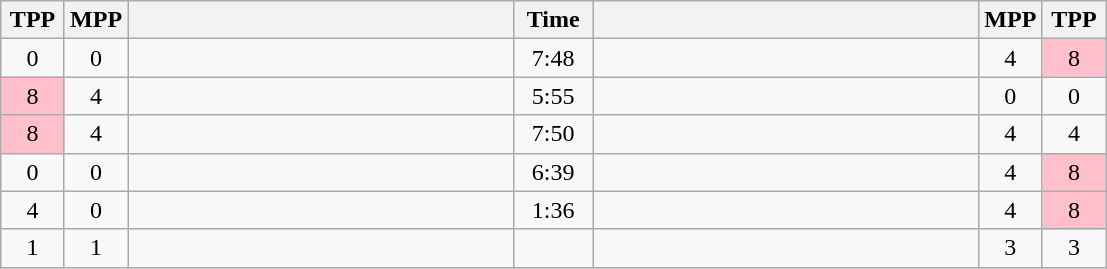<table class="wikitable" style="text-align: center;" |>
<tr>
<th width="35">TPP</th>
<th width="35">MPP</th>
<th width="250"></th>
<th width="45">Time</th>
<th width="250"></th>
<th width="35">MPP</th>
<th width="35">TPP</th>
</tr>
<tr>
<td>0</td>
<td>0</td>
<td style="text-align:left;"><strong></strong></td>
<td>7:48</td>
<td style="text-align:left;"></td>
<td>4</td>
<td bgcolor=pink>8</td>
</tr>
<tr>
<td bgcolor=pink>8</td>
<td>4</td>
<td style="text-align:left;"></td>
<td>5:55</td>
<td style="text-align:left;"><strong></strong></td>
<td>0</td>
<td>0</td>
</tr>
<tr>
<td bgcolor=pink>8</td>
<td>4</td>
<td style="text-align:left;"></td>
<td>7:50</td>
<td style="text-align:left;"></td>
<td>4</td>
<td>4</td>
</tr>
<tr>
<td>0</td>
<td>0</td>
<td style="text-align:left;"><strong></strong></td>
<td>6:39</td>
<td style="text-align:left;"></td>
<td>4</td>
<td bgcolor=pink>8</td>
</tr>
<tr>
<td>4</td>
<td>0</td>
<td style="text-align:left;"><strong></strong></td>
<td>1:36</td>
<td style="text-align:left;"></td>
<td>4</td>
<td bgcolor=pink>8</td>
</tr>
<tr>
<td>1</td>
<td>1</td>
<td style="text-align:left;"><strong></strong></td>
<td></td>
<td style="text-align:left;"></td>
<td>3</td>
<td>3</td>
</tr>
</table>
